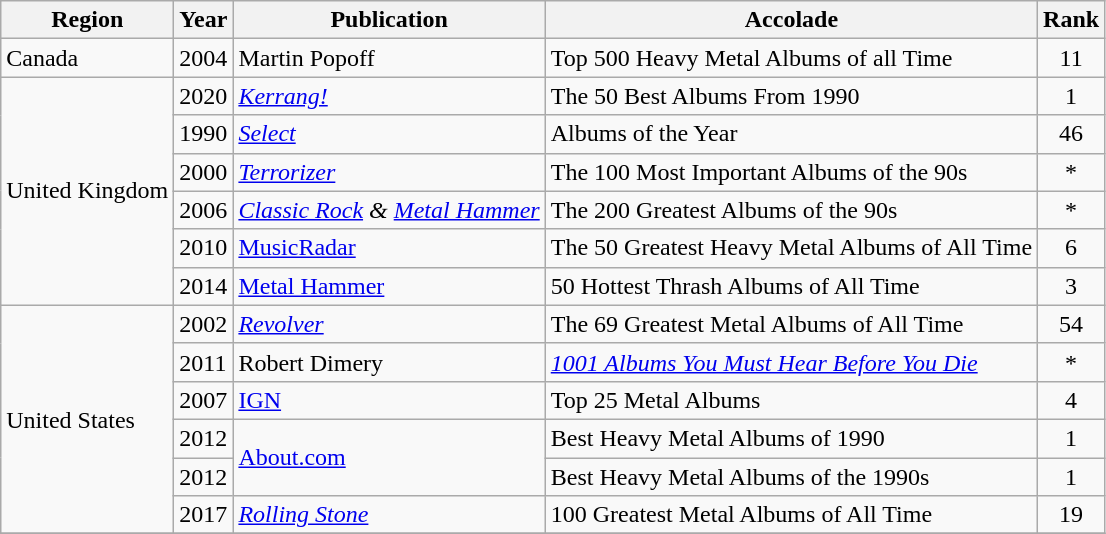<table class="wikitable">
<tr>
<th>Region</th>
<th>Year</th>
<th>Publication</th>
<th>Accolade</th>
<th>Rank</th>
</tr>
<tr>
<td>Canada</td>
<td>2004</td>
<td>Martin Popoff</td>
<td>Top 500 Heavy Metal Albums of all Time</td>
<td align="center">11</td>
</tr>
<tr>
<td rowspan=6>United Kingdom</td>
<td>2020</td>
<td><em><a href='#'>Kerrang!</a></em></td>
<td>The 50 Best Albums From 1990</td>
<td align="center">1</td>
</tr>
<tr>
<td>1990</td>
<td><em><a href='#'>Select</a></em></td>
<td>Albums of the Year</td>
<td align="center">46</td>
</tr>
<tr>
<td>2000</td>
<td><em><a href='#'>Terrorizer</a></em></td>
<td>The 100 Most Important Albums of the 90s</td>
<td align="center">*</td>
</tr>
<tr>
<td>2006</td>
<td><em><a href='#'>Classic Rock</a> & <a href='#'>Metal Hammer</a></em></td>
<td>The 200 Greatest Albums of the 90s</td>
<td align="center">*</td>
</tr>
<tr>
<td>2010</td>
<td><a href='#'>MusicRadar</a></td>
<td>The 50 Greatest Heavy Metal Albums of All Time</td>
<td align="center">6</td>
</tr>
<tr>
<td>2014</td>
<td><a href='#'>Metal Hammer</a></td>
<td>50 Hottest Thrash Albums of All Time</td>
<td align="center">3</td>
</tr>
<tr>
<td rowspan=6>United States</td>
<td>2002</td>
<td><em><a href='#'>Revolver</a></em></td>
<td>The 69 Greatest Metal Albums of All Time</td>
<td align="center">54</td>
</tr>
<tr>
<td>2011</td>
<td>Robert Dimery</td>
<td><em><a href='#'>1001 Albums You Must Hear Before You Die</a></em></td>
<td align="center">*</td>
</tr>
<tr>
<td>2007</td>
<td><a href='#'>IGN</a></td>
<td>Top 25 Metal Albums</td>
<td align="center">4</td>
</tr>
<tr>
<td>2012</td>
<td rowspan=2><a href='#'>About.com</a></td>
<td>Best Heavy Metal Albums of 1990</td>
<td align="center">1</td>
</tr>
<tr>
<td>2012</td>
<td>Best Heavy Metal Albums of the 1990s</td>
<td align="center">1</td>
</tr>
<tr>
<td>2017</td>
<td><em><a href='#'>Rolling Stone</a></em></td>
<td>100 Greatest Metal Albums of All Time</td>
<td align="center">19</td>
</tr>
<tr>
</tr>
</table>
